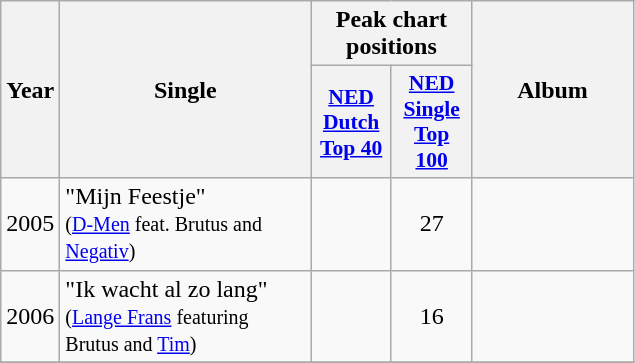<table class="wikitable">
<tr>
<th align="center" rowspan="2" width="10">Year</th>
<th align="center" rowspan="2" width="160">Single</th>
<th align="center" colspan="2" width="100">Peak chart positions</th>
<th align="center" rowspan="2" width="100">Album</th>
</tr>
<tr>
<th scope="col" style="width:3em;font-size:90%;"><a href='#'>NED <br>Dutch <br>Top 40</a></th>
<th scope="col" style="width:3em;font-size:90%;"><a href='#'>NED <br>Single <br>Top 100</a><br></th>
</tr>
<tr>
<td style="text-align:center;">2005</td>
<td>"Mijn Feestje" <br><small>(<a href='#'>D-Men</a> feat. Brutus and <a href='#'>Negativ</a>)</small></td>
<td style="text-align:center;"></td>
<td style="text-align:center;">27</td>
<td style="text-align:center;"></td>
</tr>
<tr>
<td style="text-align:center;">2006</td>
<td>"Ik wacht al zo lang" <br><small>(<a href='#'>Lange Frans</a> featuring Brutus and <a href='#'>Tim</a>)</small></td>
<td style="text-align:center;"></td>
<td style="text-align:center;">16</td>
<td style="text-align:center;"></td>
</tr>
<tr>
</tr>
</table>
